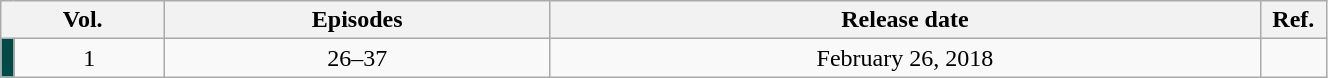<table class="wikitable" style="text-align: center; width: 70%;">
<tr>
<th colspan="2">Vol.</th>
<th>Episodes</th>
<th scope="column">Release date</th>
<th width="5%">Ref.</th>
</tr>
<tr>
<td rowspan="10" width="1%" style="background: #004B49;"></td>
<td>1</td>
<td>26–37</td>
<td>February 26, 2018</td>
<td></td>
</tr>
</table>
